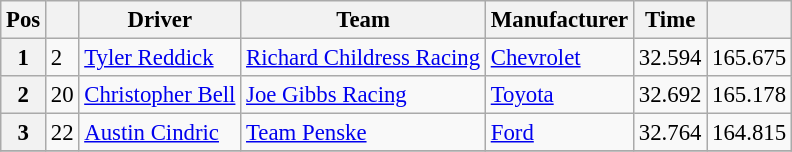<table class="wikitable" style="font-size:95%">
<tr>
<th>Pos</th>
<th></th>
<th>Driver</th>
<th>Team</th>
<th>Manufacturer</th>
<th>Time</th>
<th></th>
</tr>
<tr>
<th>1</th>
<td>2</td>
<td><a href='#'>Tyler Reddick</a></td>
<td><a href='#'>Richard Childress Racing</a></td>
<td><a href='#'>Chevrolet</a></td>
<td>32.594</td>
<td>165.675</td>
</tr>
<tr>
<th>2</th>
<td>20</td>
<td><a href='#'>Christopher Bell</a></td>
<td><a href='#'>Joe Gibbs Racing</a></td>
<td><a href='#'>Toyota</a></td>
<td>32.692</td>
<td>165.178</td>
</tr>
<tr>
<th>3</th>
<td>22</td>
<td><a href='#'>Austin Cindric</a></td>
<td><a href='#'>Team Penske</a></td>
<td><a href='#'>Ford</a></td>
<td>32.764</td>
<td>164.815</td>
</tr>
<tr>
</tr>
</table>
